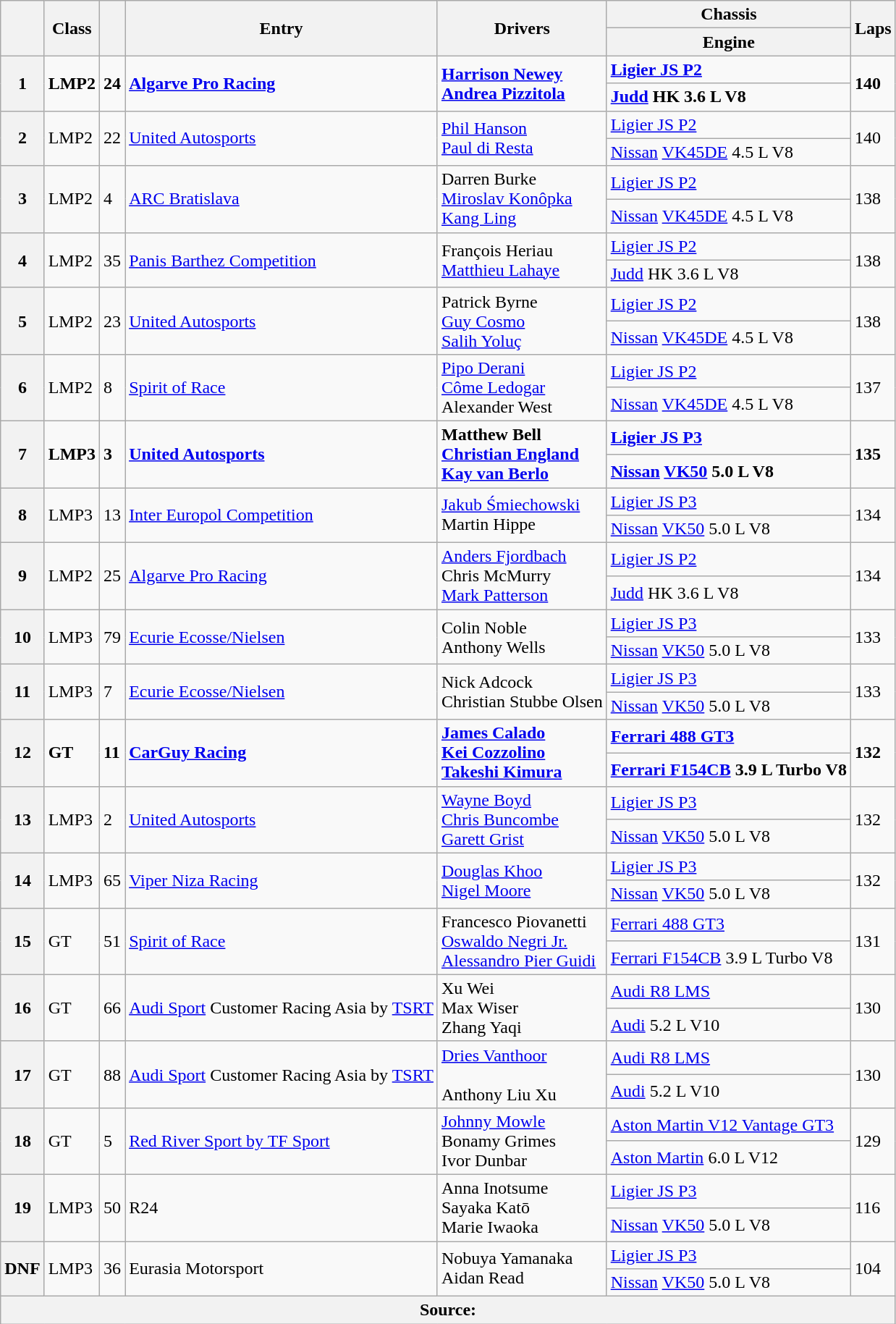<table class="wikitable">
<tr>
<th rowspan="2"></th>
<th rowspan="2">Class</th>
<th rowspan="2"></th>
<th rowspan="2">Entry</th>
<th rowspan="2">Drivers</th>
<th>Chassis</th>
<th rowspan="2">Laps</th>
</tr>
<tr>
<th>Engine</th>
</tr>
<tr>
<th rowspan="2">1</th>
<td rowspan="2"><strong>LMP2</strong></td>
<td rowspan="2"><strong>24</strong></td>
<td rowspan="2"><strong> <a href='#'>Algarve Pro Racing</a></strong></td>
<td rowspan="2"><strong> <a href='#'>Harrison Newey</a><br> <a href='#'>Andrea Pizzitola</a></strong></td>
<td><strong><a href='#'>Ligier JS P2</a></strong></td>
<td rowspan="2"><strong>140</strong></td>
</tr>
<tr>
<td><strong><a href='#'>Judd</a> HK 3.6 L V8</strong></td>
</tr>
<tr>
<th rowspan="2">2</th>
<td rowspan="2">LMP2</td>
<td rowspan="2">22</td>
<td rowspan="2"> <a href='#'>United Autosports</a></td>
<td rowspan="2"> <a href='#'>Phil Hanson</a><br> <a href='#'>Paul di Resta</a></td>
<td><a href='#'>Ligier JS P2</a></td>
<td rowspan="2">140</td>
</tr>
<tr>
<td><a href='#'>Nissan</a> <a href='#'>VK45DE</a> 4.5 L V8</td>
</tr>
<tr>
<th rowspan="2">3</th>
<td rowspan="2">LMP2</td>
<td rowspan="2">4</td>
<td rowspan="2"> <a href='#'>ARC Bratislava</a></td>
<td rowspan="2"> Darren Burke<br> <a href='#'>Miroslav Konôpka</a><br> <a href='#'>Kang Ling</a></td>
<td><a href='#'>Ligier JS P2</a></td>
<td rowspan="2">138</td>
</tr>
<tr>
<td><a href='#'>Nissan</a> <a href='#'>VK45DE</a> 4.5 L V8</td>
</tr>
<tr>
<th rowspan="2">4</th>
<td rowspan="2">LMP2</td>
<td rowspan="2">35</td>
<td rowspan="2"> <a href='#'>Panis Barthez Competition</a></td>
<td rowspan="2"> François Heriau<br> <a href='#'>Matthieu Lahaye</a></td>
<td><a href='#'>Ligier JS P2</a></td>
<td rowspan="2">138</td>
</tr>
<tr>
<td><a href='#'>Judd</a> HK 3.6 L V8</td>
</tr>
<tr>
<th rowspan="2">5</th>
<td rowspan="2">LMP2</td>
<td rowspan="2">23</td>
<td rowspan="2"> <a href='#'>United Autosports</a></td>
<td rowspan="2"> Patrick Byrne<br> <a href='#'>Guy Cosmo</a><br> <a href='#'>Salih Yoluç</a></td>
<td><a href='#'>Ligier JS P2</a></td>
<td rowspan="2">138</td>
</tr>
<tr>
<td><a href='#'>Nissan</a> <a href='#'>VK45DE</a> 4.5 L V8</td>
</tr>
<tr>
<th rowspan="2">6</th>
<td rowspan="2">LMP2</td>
<td rowspan="2">8</td>
<td rowspan="2"> <a href='#'>Spirit of Race</a></td>
<td rowspan="2"> <a href='#'>Pipo Derani</a><br> <a href='#'>Côme Ledogar</a><br> Alexander West</td>
<td><a href='#'>Ligier JS P2</a></td>
<td rowspan="2">137</td>
</tr>
<tr>
<td><a href='#'>Nissan</a> <a href='#'>VK45DE</a> 4.5 L V8</td>
</tr>
<tr>
<th rowspan="2">7</th>
<td rowspan="2"><strong>LMP3</strong></td>
<td rowspan="2"><strong>3</strong></td>
<td rowspan="2"><strong> <a href='#'>United Autosports</a></strong></td>
<td rowspan="2"><strong> Matthew Bell<br> <a href='#'>Christian England</a><br> <a href='#'>Kay van Berlo</a></strong></td>
<td><strong><a href='#'>Ligier JS P3</a></strong></td>
<td rowspan="2"><strong>135</strong></td>
</tr>
<tr>
<td><strong><a href='#'>Nissan</a> <a href='#'>VK50</a> 5.0 L V8</strong></td>
</tr>
<tr>
<th rowspan="2">8</th>
<td rowspan="2">LMP3</td>
<td rowspan="2">13</td>
<td rowspan="2"> <a href='#'>Inter Europol Competition</a></td>
<td rowspan="2"> <a href='#'>Jakub Śmiechowski</a><br> Martin Hippe</td>
<td><a href='#'>Ligier JS P3</a></td>
<td rowspan="2">134</td>
</tr>
<tr>
<td><a href='#'>Nissan</a> <a href='#'>VK50</a> 5.0 L V8</td>
</tr>
<tr>
<th rowspan="2">9</th>
<td rowspan="2">LMP2</td>
<td rowspan="2">25</td>
<td rowspan="2"> <a href='#'>Algarve Pro Racing</a></td>
<td rowspan="2"> <a href='#'>Anders Fjordbach</a><br> Chris McMurry<br> <a href='#'>Mark Patterson</a></td>
<td><a href='#'>Ligier JS P2</a></td>
<td rowspan="2">134</td>
</tr>
<tr>
<td><a href='#'>Judd</a> HK 3.6 L V8</td>
</tr>
<tr>
<th rowspan="2">10</th>
<td rowspan="2">LMP3</td>
<td rowspan="2">79</td>
<td rowspan="2"> <a href='#'>Ecurie Ecosse/Nielsen</a></td>
<td rowspan="2"> Colin Noble<br> Anthony Wells</td>
<td><a href='#'>Ligier JS P3</a></td>
<td rowspan="2">133</td>
</tr>
<tr>
<td><a href='#'>Nissan</a> <a href='#'>VK50</a> 5.0 L V8</td>
</tr>
<tr>
<th rowspan="2">11</th>
<td rowspan="2">LMP3</td>
<td rowspan="2">7</td>
<td rowspan="2"> <a href='#'>Ecurie Ecosse/Nielsen</a></td>
<td rowspan="2"> Nick Adcock<br> Christian Stubbe Olsen</td>
<td><a href='#'>Ligier JS P3</a></td>
<td rowspan="2">133</td>
</tr>
<tr>
<td><a href='#'>Nissan</a> <a href='#'>VK50</a> 5.0 L V8</td>
</tr>
<tr>
<th rowspan="2">12</th>
<td rowspan="2"><strong>GT</strong></td>
<td rowspan="2"><strong>11</strong></td>
<td rowspan="2"><strong> <a href='#'>CarGuy Racing</a></strong></td>
<td rowspan="2"><strong> <a href='#'>James Calado</a><br> <a href='#'>Kei Cozzolino</a><br> <a href='#'>Takeshi Kimura</a></strong></td>
<td><a href='#'><strong>Ferrari 488 GT3</strong></a></td>
<td rowspan="2"><strong>132</strong></td>
</tr>
<tr>
<td><strong><a href='#'>Ferrari F154CB</a> 3.9 L Turbo V8</strong></td>
</tr>
<tr>
<th rowspan="2">13</th>
<td rowspan="2">LMP3</td>
<td rowspan="2">2</td>
<td rowspan="2"> <a href='#'>United Autosports</a></td>
<td rowspan="2"> <a href='#'>Wayne Boyd</a><br> <a href='#'>Chris Buncombe</a><br> <a href='#'>Garett Grist</a></td>
<td><a href='#'>Ligier JS P3</a></td>
<td rowspan="2">132</td>
</tr>
<tr>
<td><a href='#'>Nissan</a> <a href='#'>VK50</a> 5.0 L V8</td>
</tr>
<tr>
<th rowspan="2">14</th>
<td rowspan="2">LMP3</td>
<td rowspan="2">65</td>
<td rowspan="2"> <a href='#'>Viper Niza Racing</a></td>
<td rowspan="2"> <a href='#'>Douglas Khoo</a><br> <a href='#'>Nigel Moore</a></td>
<td><a href='#'>Ligier JS P3</a></td>
<td rowspan="2">132</td>
</tr>
<tr>
<td><a href='#'>Nissan</a> <a href='#'>VK50</a> 5.0 L V8</td>
</tr>
<tr>
<th rowspan="2">15</th>
<td rowspan="2">GT</td>
<td rowspan="2">51</td>
<td rowspan="2"> <a href='#'>Spirit of Race</a></td>
<td rowspan="2"> Francesco Piovanetti<br> <a href='#'>Oswaldo Negri Jr.</a><br> <a href='#'>Alessandro Pier Guidi</a></td>
<td><a href='#'>Ferrari 488 GT3</a></td>
<td rowspan="2">131</td>
</tr>
<tr>
<td><a href='#'>Ferrari F154CB</a> 3.9 L Turbo V8</td>
</tr>
<tr>
<th rowspan="2">16</th>
<td rowspan="2">GT</td>
<td rowspan="2">66</td>
<td rowspan="2"> <a href='#'>Audi Sport</a> Customer Racing Asia by <a href='#'>TSRT</a></td>
<td rowspan="2"> Xu Wei<br> Max Wiser<br> Zhang Yaqi</td>
<td><a href='#'>Audi R8 LMS</a></td>
<td rowspan="2">130</td>
</tr>
<tr>
<td><a href='#'>Audi</a> 5.2 L V10</td>
</tr>
<tr>
<th rowspan="2">17</th>
<td rowspan="2">GT</td>
<td rowspan="2">88</td>
<td rowspan="2"> <a href='#'>Audi Sport</a> Customer Racing Asia by <a href='#'>TSRT</a></td>
<td rowspan="2"> <a href='#'>Dries Vanthoor</a><br> <br> Anthony Liu Xu</td>
<td><a href='#'>Audi R8 LMS</a></td>
<td rowspan="2">130</td>
</tr>
<tr>
<td><a href='#'>Audi</a> 5.2 L V10</td>
</tr>
<tr>
<th rowspan="2">18</th>
<td rowspan="2">GT</td>
<td rowspan="2">5</td>
<td rowspan="2"> <a href='#'>Red River Sport by TF Sport</a></td>
<td rowspan="2"> <a href='#'>Johnny Mowle</a><br> Bonamy Grimes<br> Ivor Dunbar</td>
<td><a href='#'>Aston Martin V12 Vantage GT3</a></td>
<td rowspan="2">129</td>
</tr>
<tr>
<td><a href='#'>Aston Martin</a> 6.0 L V12</td>
</tr>
<tr>
<th rowspan="2">19</th>
<td rowspan="2">LMP3</td>
<td rowspan="2">50</td>
<td rowspan="2"> R24</td>
<td rowspan="2"> Anna Inotsume<br> Sayaka Katō<br> Marie Iwaoka</td>
<td><a href='#'>Ligier JS P3</a></td>
<td rowspan="2">116</td>
</tr>
<tr>
<td><a href='#'>Nissan</a> <a href='#'>VK50</a> 5.0 L V8</td>
</tr>
<tr>
<th rowspan="2">DNF</th>
<td rowspan="2">LMP3</td>
<td rowspan="2">36</td>
<td rowspan="2"> Eurasia Motorsport</td>
<td rowspan="2"> Nobuya Yamanaka<br> Aidan Read</td>
<td><a href='#'>Ligier JS P3</a></td>
<td rowspan="2">104</td>
</tr>
<tr>
<td><a href='#'>Nissan</a> <a href='#'>VK50</a> 5.0 L V8</td>
</tr>
<tr>
<th colspan="7">Source:</th>
</tr>
</table>
